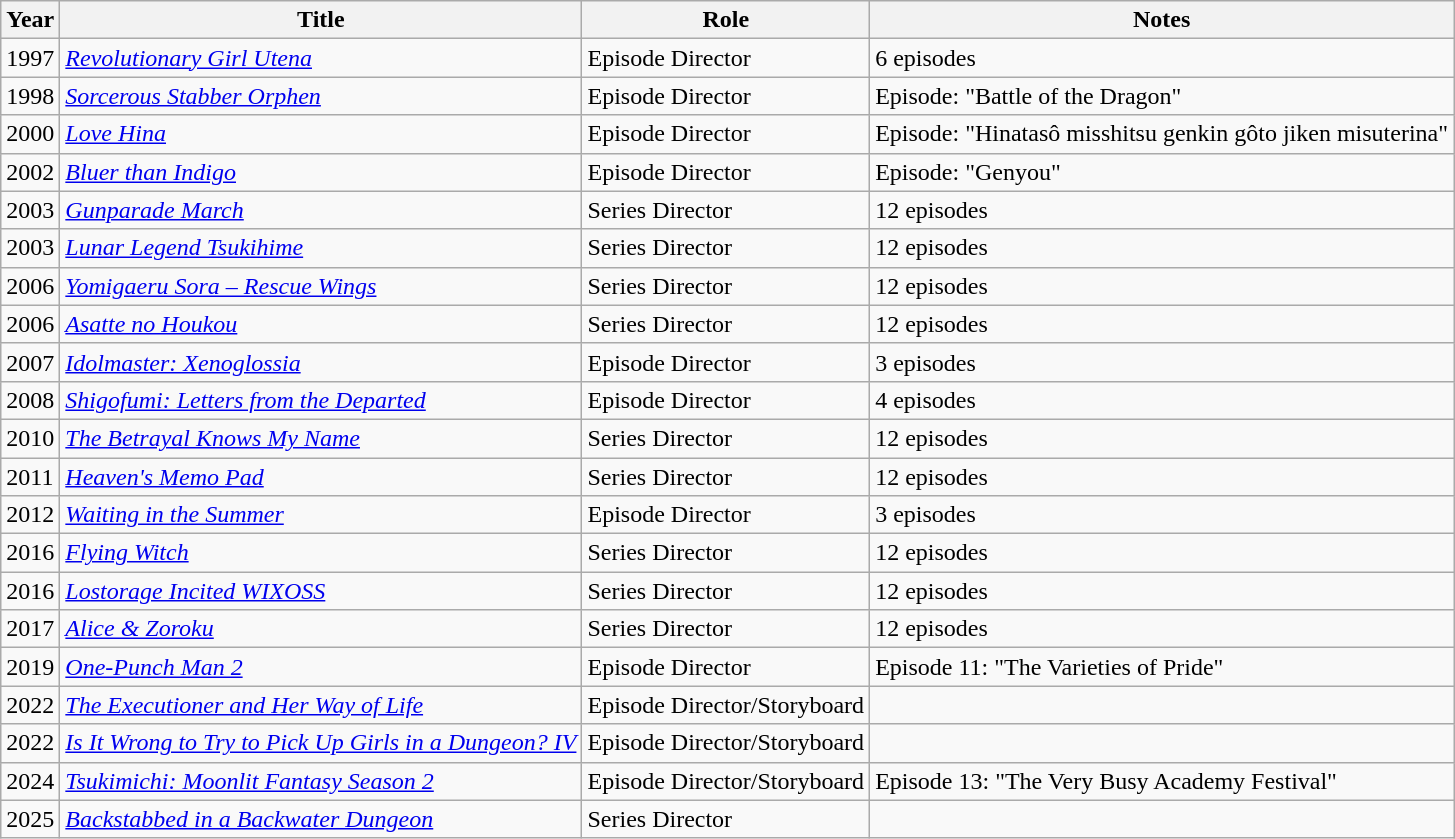<table class = "wikitable sortable">
<tr>
<th>Year</th>
<th>Title</th>
<th>Role</th>
<th class = "unsortable">Notes</th>
</tr>
<tr>
<td>1997</td>
<td><em><a href='#'>Revolutionary Girl Utena</a></em></td>
<td>Episode Director</td>
<td>6 episodes</td>
</tr>
<tr>
<td>1998</td>
<td><em><a href='#'>Sorcerous Stabber Orphen</a></em></td>
<td>Episode Director</td>
<td>Episode: "Battle of the Dragon"</td>
</tr>
<tr>
<td>2000</td>
<td><em><a href='#'>Love Hina</a></em></td>
<td>Episode Director</td>
<td>Episode: "Hinatasô misshitsu genkin gôto jiken misuterina"</td>
</tr>
<tr>
<td>2002</td>
<td><em><a href='#'>Bluer than Indigo</a></em></td>
<td>Episode Director</td>
<td>Episode: "Genyou"</td>
</tr>
<tr>
<td>2003</td>
<td><em><a href='#'>Gunparade March</a></em></td>
<td>Series Director</td>
<td>12 episodes</td>
</tr>
<tr>
<td>2003</td>
<td><em><a href='#'>Lunar Legend Tsukihime</a></em></td>
<td>Series Director</td>
<td>12 episodes</td>
</tr>
<tr>
<td>2006</td>
<td><em><a href='#'>Yomigaeru Sora – Rescue Wings</a></em></td>
<td>Series Director</td>
<td>12 episodes</td>
</tr>
<tr>
<td>2006</td>
<td><em><a href='#'>Asatte no Houkou</a></em></td>
<td>Series Director</td>
<td>12 episodes</td>
</tr>
<tr>
<td>2007</td>
<td><em><a href='#'>Idolmaster: Xenoglossia</a></em></td>
<td>Episode Director</td>
<td>3 episodes</td>
</tr>
<tr>
<td>2008</td>
<td><em><a href='#'>Shigofumi: Letters from the Departed</a></em></td>
<td>Episode Director</td>
<td>4 episodes</td>
</tr>
<tr>
<td>2010</td>
<td><em><a href='#'>The Betrayal Knows My Name</a></em></td>
<td>Series Director</td>
<td>12 episodes</td>
</tr>
<tr>
<td>2011</td>
<td><em><a href='#'>Heaven's Memo Pad</a></em></td>
<td>Series Director</td>
<td>12 episodes</td>
</tr>
<tr>
<td>2012</td>
<td><em><a href='#'>Waiting in the Summer</a></em></td>
<td>Episode Director</td>
<td>3 episodes</td>
</tr>
<tr>
<td>2016</td>
<td><em><a href='#'>Flying Witch</a></em></td>
<td>Series Director</td>
<td>12 episodes</td>
</tr>
<tr>
<td>2016</td>
<td><em><a href='#'>Lostorage Incited WIXOSS</a></em></td>
<td>Series Director</td>
<td>12 episodes</td>
</tr>
<tr>
<td>2017</td>
<td><em><a href='#'>Alice & Zoroku</a></em></td>
<td>Series Director</td>
<td>12 episodes</td>
</tr>
<tr>
<td>2019</td>
<td><em><a href='#'>One-Punch Man 2</a></em></td>
<td>Episode Director</td>
<td>Episode 11: "The Varieties of Pride"</td>
</tr>
<tr>
<td>2022</td>
<td><em><a href='#'>The Executioner and Her Way of Life</a></em></td>
<td>Episode Director/Storyboard</td>
<td></td>
</tr>
<tr>
<td>2022</td>
<td><em><a href='#'>Is It Wrong to Try to Pick Up Girls in a Dungeon? IV</a></em></td>
<td>Episode Director/Storyboard</td>
<td></td>
</tr>
<tr>
<td>2024</td>
<td><em><a href='#'>Tsukimichi: Moonlit Fantasy Season 2</a></em></td>
<td>Episode Director/Storyboard</td>
<td>Episode 13: "The Very Busy Academy Festival"</td>
</tr>
<tr>
<td>2025</td>
<td><em><a href='#'>Backstabbed in a Backwater Dungeon</a></em></td>
<td>Series Director</td>
<td></td>
</tr>
</table>
